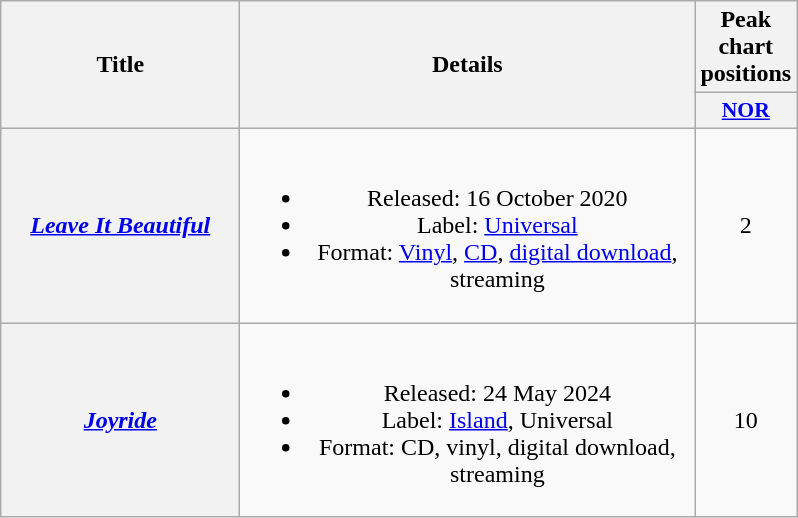<table class="wikitable plainrowheaders" style="text-align:center;">
<tr>
<th scope="col" rowspan="2" style="width:9.5em;">Title</th>
<th scope="col" rowspan="2" style="width:18.5em;">Details</th>
<th scope="col" colspan="1">Peak chart positions</th>
</tr>
<tr>
<th scope="col" style="width:3em;font-size:90%;"><a href='#'>NOR</a><br></th>
</tr>
<tr>
<th scope="row"><em><a href='#'>Leave It Beautiful</a></em></th>
<td><br><ul><li>Released: 16 October 2020</li><li>Label: <a href='#'>Universal</a></li><li>Format: <a href='#'>Vinyl</a>, <a href='#'>CD</a>, <a href='#'>digital download</a>, streaming</li></ul></td>
<td>2</td>
</tr>
<tr>
<th scope="row"><em><a href='#'>Joyride</a></em></th>
<td><br><ul><li>Released: 24 May 2024</li><li>Label: <a href='#'>Island</a>, Universal</li><li>Format: CD, vinyl, digital download, streaming</li></ul></td>
<td>10<br></td>
</tr>
</table>
